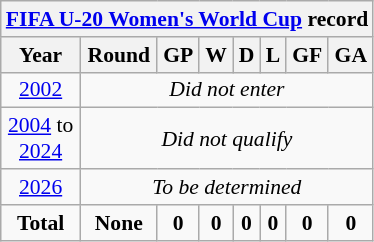<table class="wikitable" style="text-align:center; font-size:90%;">
<tr>
<th colspan=8><a href='#'>FIFA U-20 Women's World Cup</a> record</th>
</tr>
<tr>
<th>Year</th>
<th>Round</th>
<th>GP</th>
<th>W</th>
<th>D</th>
<th>L</th>
<th>GF</th>
<th>GA</th>
</tr>
<tr>
<td> <a href='#'>2002</a></td>
<td colspan=7><em>Did not enter</em></td>
</tr>
<tr>
<td> <a href='#'>2004</a> to <br>  <a href='#'>2024</a></td>
<td colspan=7><em>Did not qualify</em></td>
</tr>
<tr>
<td> <a href='#'>2026</a></td>
<td colspan=7><em>To be determined</em></td>
</tr>
<tr>
<td><strong>Total</strong></td>
<td><strong>None</strong></td>
<td><strong>0</strong></td>
<td><strong>0</strong></td>
<td><strong>0</strong></td>
<td><strong>0</strong></td>
<td><strong>0</strong></td>
<td><strong>0</strong></td>
</tr>
</table>
